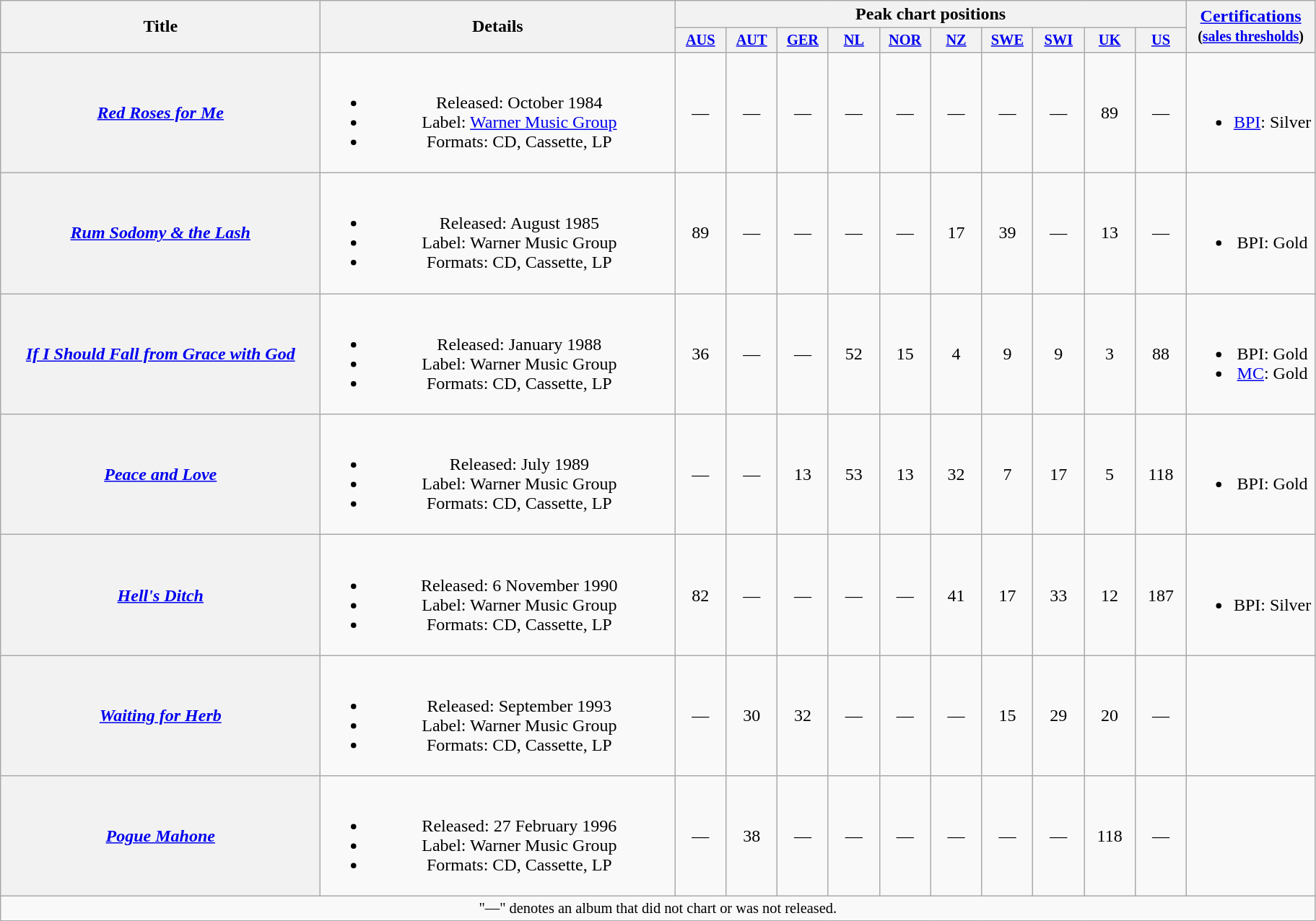<table class="wikitable plainrowheaders" style="text-align:center;">
<tr>
<th scope="col" rowspan="2" style="width:18em;">Title</th>
<th scope="col" rowspan="2" style="width:20em;">Details</th>
<th scope="col" colspan="10">Peak chart positions</th>
<th scope="col" rowspan="2"><a href='#'>Certifications</a><br><small>(<a href='#'>sales thresholds</a>)</small></th>
</tr>
<tr>
<th scope="col" style="width:3em;font-size:85%;"><a href='#'>AUS</a><br></th>
<th scope="col" style="width:3em;font-size:85%;"><a href='#'>AUT</a><br></th>
<th scope="col" style="width:3em;font-size:85%;"><a href='#'>GER</a><br></th>
<th scope="col" style="width:3em;font-size:85%;"><a href='#'>NL</a><br></th>
<th scope="col" style="width:3em;font-size:85%;"><a href='#'>NOR</a><br></th>
<th scope="col" style="width:3em;font-size:85%;"><a href='#'>NZ</a><br></th>
<th scope="col" style="width:3em;font-size:85%;"><a href='#'>SWE</a><br></th>
<th scope="col" style="width:3em;font-size:85%;"><a href='#'>SWI</a><br></th>
<th scope="col" style="width:3em;font-size:85%;"><a href='#'>UK</a><br></th>
<th scope="col" style="width:3em;font-size:85%;"><a href='#'>US</a><br></th>
</tr>
<tr>
<th scope="row"><em><a href='#'>Red Roses for Me</a></em></th>
<td><br><ul><li>Released: October 1984</li><li>Label: <a href='#'>Warner Music Group</a></li><li>Formats: CD, Cassette, LP</li></ul></td>
<td>—</td>
<td>—</td>
<td>—</td>
<td>—</td>
<td>—</td>
<td>—</td>
<td>—</td>
<td>—</td>
<td>89</td>
<td>—</td>
<td><br><ul><li><a href='#'>BPI</a>: Silver</li></ul></td>
</tr>
<tr>
<th scope="row"><em><a href='#'>Rum Sodomy & the Lash</a></em></th>
<td><br><ul><li>Released: August 1985</li><li>Label: Warner Music Group</li><li>Formats: CD, Cassette, LP</li></ul></td>
<td>89</td>
<td>—</td>
<td>—</td>
<td>—</td>
<td>—</td>
<td>17</td>
<td>39</td>
<td>—</td>
<td>13</td>
<td>—</td>
<td><br><ul><li>BPI: Gold</li></ul></td>
</tr>
<tr>
<th scope="row"><em><a href='#'>If I Should Fall from Grace with God</a></em></th>
<td><br><ul><li>Released: January 1988</li><li>Label: Warner Music Group</li><li>Formats: CD, Cassette, LP</li></ul></td>
<td>36</td>
<td>—</td>
<td>—</td>
<td>52</td>
<td>15</td>
<td>4</td>
<td>9</td>
<td>9</td>
<td>3</td>
<td>88</td>
<td><br><ul><li>BPI: Gold</li><li><a href='#'>MC</a>: Gold</li></ul></td>
</tr>
<tr>
<th scope="row"><em><a href='#'>Peace and Love</a></em></th>
<td><br><ul><li>Released: July 1989</li><li>Label: Warner Music Group</li><li>Formats: CD, Cassette, LP</li></ul></td>
<td>—</td>
<td>—</td>
<td>13</td>
<td>53</td>
<td>13</td>
<td>32</td>
<td>7</td>
<td>17</td>
<td>5</td>
<td>118</td>
<td><br><ul><li>BPI: Gold</li></ul></td>
</tr>
<tr>
<th scope="row"><em><a href='#'>Hell's Ditch</a></em></th>
<td><br><ul><li>Released: 6 November 1990</li><li>Label: Warner Music Group</li><li>Formats: CD, Cassette, LP</li></ul></td>
<td>82</td>
<td>—</td>
<td>—</td>
<td>—</td>
<td>—</td>
<td>41</td>
<td>17</td>
<td>33</td>
<td>12</td>
<td>187</td>
<td><br><ul><li>BPI: Silver</li></ul></td>
</tr>
<tr>
<th scope="row"><em><a href='#'>Waiting for Herb</a></em></th>
<td><br><ul><li>Released: September 1993</li><li>Label: Warner Music Group</li><li>Formats: CD, Cassette, LP</li></ul></td>
<td>—</td>
<td>30</td>
<td>32</td>
<td>—</td>
<td>—</td>
<td>—</td>
<td>15</td>
<td>29</td>
<td>20</td>
<td>—</td>
<td></td>
</tr>
<tr>
<th scope="row"><em><a href='#'>Pogue Mahone</a></em></th>
<td><br><ul><li>Released: 27 February 1996</li><li>Label: Warner Music Group</li><li>Formats: CD, Cassette, LP</li></ul></td>
<td>—</td>
<td>38</td>
<td>—</td>
<td>—</td>
<td>—</td>
<td>—</td>
<td>—</td>
<td>—</td>
<td>118</td>
<td>—</td>
<td></td>
</tr>
<tr>
<td colspan="20" style="text-align:center; font-size:85%;">"—" denotes an album that did not chart or was not released.</td>
</tr>
</table>
